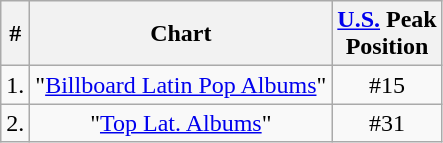<table class="wikitable">
<tr>
<th>#</th>
<th>Chart</th>
<th><a href='#'>U.S.</a> Peak<br>Position</th>
</tr>
<tr>
<td>1.</td>
<td style="text-align:center;">"<a href='#'>Billboard Latin Pop Albums</a>"</td>
<td style="text-align:center;">#15</td>
</tr>
<tr>
<td>2.</td>
<td style="text-align:center;">"<a href='#'>Top Lat. Albums</a>"</td>
<td style="text-align:center;">#31</td>
</tr>
</table>
